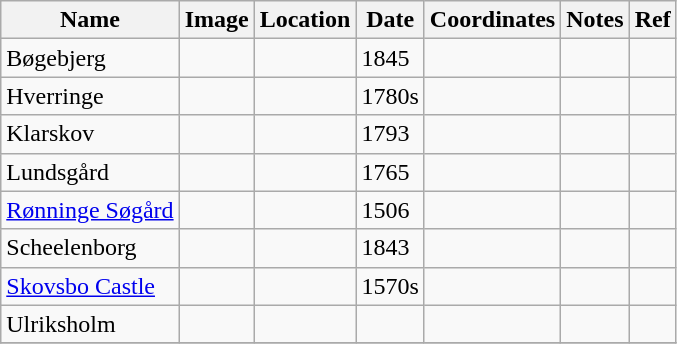<table class="wikitable sortable">
<tr>
<th>Name</th>
<th>Image</th>
<th>Location</th>
<th>Date</th>
<th>Coordinates</th>
<th>Notes</th>
<th>Ref</th>
</tr>
<tr>
<td>Bøgebjerg</td>
<td></td>
<td></td>
<td>1845</td>
<td></td>
<td></td>
<td></td>
</tr>
<tr>
<td>Hverringe</td>
<td></td>
<td></td>
<td>1780s</td>
<td></td>
<td></td>
<td></td>
</tr>
<tr>
<td>Klarskov</td>
<td></td>
<td></td>
<td>1793</td>
<td></td>
<td></td>
<td></td>
</tr>
<tr>
<td>Lundsgård</td>
<td></td>
<td></td>
<td>1765</td>
<td></td>
<td></td>
<td></td>
</tr>
<tr>
<td><a href='#'>Rønninge Søgård</a></td>
<td></td>
<td></td>
<td>1506</td>
<td></td>
<td></td>
<td></td>
</tr>
<tr>
<td>Scheelenborg</td>
<td></td>
<td></td>
<td>1843</td>
<td></td>
<td></td>
<td></td>
</tr>
<tr>
<td><a href='#'>Skovsbo Castle</a></td>
<td></td>
<td></td>
<td>1570s</td>
<td></td>
<td></td>
<td></td>
</tr>
<tr>
<td>Ulriksholm</td>
<td></td>
<td></td>
<td></td>
<td></td>
<td></td>
<td></td>
</tr>
<tr>
</tr>
</table>
